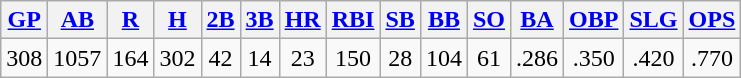<table class="wikitable">
<tr>
<th><a href='#'>GP</a></th>
<th><a href='#'>AB</a></th>
<th><a href='#'>R</a></th>
<th><a href='#'>H</a></th>
<th><a href='#'>2B</a></th>
<th><a href='#'>3B</a></th>
<th><a href='#'>HR</a></th>
<th><a href='#'>RBI</a></th>
<th><a href='#'>SB</a></th>
<th><a href='#'>BB</a></th>
<th><a href='#'>SO</a></th>
<th><a href='#'>BA</a></th>
<th><a href='#'>OBP</a></th>
<th><a href='#'>SLG</a></th>
<th><a href='#'>OPS</a></th>
</tr>
<tr align=center>
<td>308</td>
<td>1057</td>
<td>164</td>
<td>302</td>
<td>42</td>
<td>14</td>
<td>23</td>
<td>150</td>
<td>28</td>
<td>104</td>
<td>61</td>
<td>.286</td>
<td>.350</td>
<td>.420</td>
<td>.770</td>
</tr>
</table>
